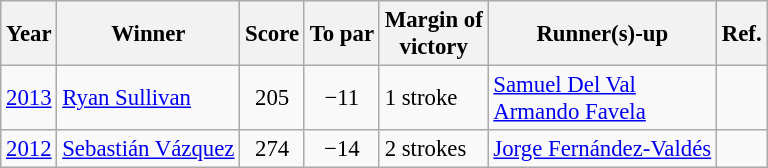<table class="wikitable" style="font-size:95%">
<tr>
<th>Year</th>
<th>Winner</th>
<th>Score</th>
<th>To par</th>
<th>Margin of<br>victory</th>
<th>Runner(s)-up</th>
<th>Ref.</th>
</tr>
<tr>
<td><a href='#'>2013</a></td>
<td> <a href='#'>Ryan Sullivan</a></td>
<td align=center>205</td>
<td align=center>−11</td>
<td>1 stroke</td>
<td> <a href='#'>Samuel Del Val</a><br> <a href='#'>Armando Favela</a></td>
<td></td>
</tr>
<tr>
<td><a href='#'>2012</a></td>
<td> <a href='#'>Sebastián Vázquez</a></td>
<td align=center>274</td>
<td align=center>−14</td>
<td>2 strokes</td>
<td> <a href='#'>Jorge Fernández-Valdés</a></td>
<td></td>
</tr>
</table>
